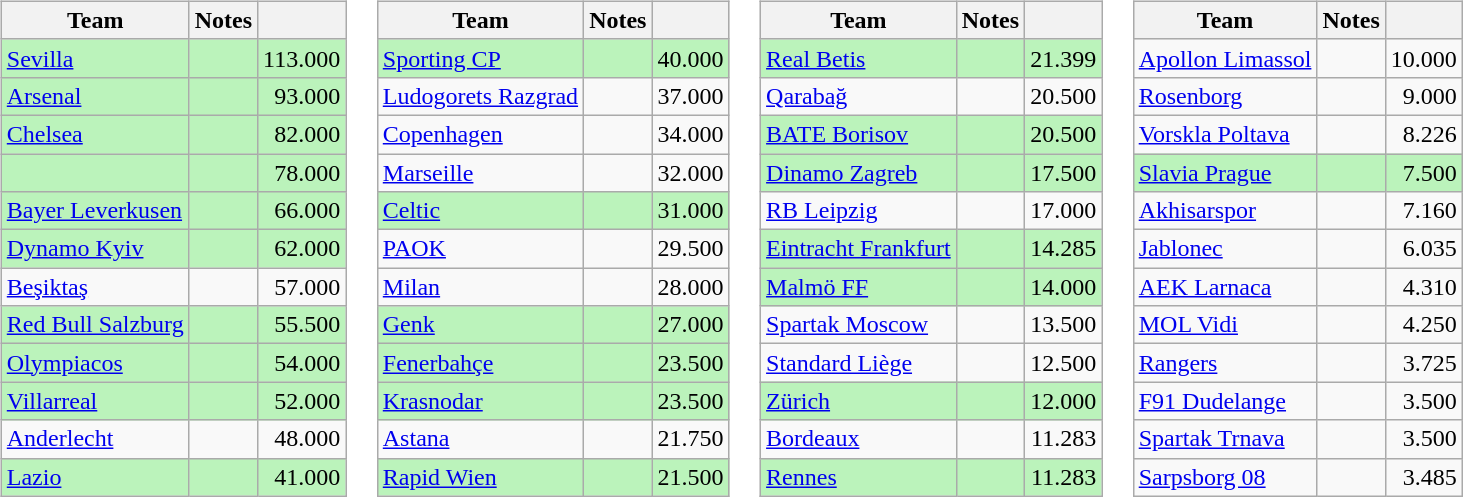<table>
<tr valign=top>
<td><br><table class="wikitable">
<tr>
<th>Team</th>
<th>Notes</th>
<th></th>
</tr>
<tr bgcolor=#BBF3BB>
<td> <a href='#'>Sevilla</a></td>
<td></td>
<td align=right>113.000</td>
</tr>
<tr bgcolor=#BBF3BB>
<td> <a href='#'>Arsenal</a></td>
<td></td>
<td align=right>93.000</td>
</tr>
<tr bgcolor=#BBF3BB>
<td> <a href='#'>Chelsea</a></td>
<td></td>
<td align=right>82.000</td>
</tr>
<tr bgcolor=#BBF3BB>
<td></td>
<td></td>
<td align=right>78.000</td>
</tr>
<tr bgcolor=#BBF3BB>
<td> <a href='#'>Bayer Leverkusen</a></td>
<td></td>
<td align=right>66.000</td>
</tr>
<tr bgcolor=#BBF3BB>
<td> <a href='#'>Dynamo Kyiv</a></td>
<td></td>
<td align=right>62.000</td>
</tr>
<tr>
<td> <a href='#'>Beşiktaş</a></td>
<td></td>
<td align=right>57.000</td>
</tr>
<tr bgcolor=#BBF3BB>
<td> <a href='#'>Red Bull Salzburg</a></td>
<td></td>
<td align=right>55.500</td>
</tr>
<tr bgcolor=#BBF3BB>
<td> <a href='#'>Olympiacos</a></td>
<td></td>
<td align=right>54.000</td>
</tr>
<tr bgcolor=#BBF3BB>
<td> <a href='#'>Villarreal</a></td>
<td></td>
<td align=right>52.000</td>
</tr>
<tr>
<td> <a href='#'>Anderlecht</a></td>
<td></td>
<td align=right>48.000</td>
</tr>
<tr bgcolor=#BBF3BB>
<td> <a href='#'>Lazio</a></td>
<td></td>
<td align=right>41.000</td>
</tr>
</table>
</td>
<td><br><table class="wikitable">
<tr>
<th>Team</th>
<th>Notes</th>
<th></th>
</tr>
<tr bgcolor=#BBF3BB>
<td> <a href='#'>Sporting CP</a></td>
<td></td>
<td align=right>40.000</td>
</tr>
<tr>
<td> <a href='#'>Ludogorets Razgrad</a></td>
<td></td>
<td align=right>37.000</td>
</tr>
<tr>
<td> <a href='#'>Copenhagen</a></td>
<td></td>
<td align=right>34.000</td>
</tr>
<tr>
<td> <a href='#'>Marseille</a></td>
<td></td>
<td align=right>32.000</td>
</tr>
<tr bgcolor=#BBF3BB>
<td> <a href='#'>Celtic</a></td>
<td></td>
<td align=right>31.000</td>
</tr>
<tr>
<td> <a href='#'>PAOK</a></td>
<td></td>
<td align=right>29.500</td>
</tr>
<tr>
<td> <a href='#'>Milan</a></td>
<td></td>
<td align=right>28.000</td>
</tr>
<tr bgcolor=#BBF3BB>
<td> <a href='#'>Genk</a></td>
<td></td>
<td align=right>27.000</td>
</tr>
<tr bgcolor=#BBF3BB>
<td> <a href='#'>Fenerbahçe</a></td>
<td></td>
<td align=right>23.500</td>
</tr>
<tr bgcolor=#BBF3BB>
<td> <a href='#'>Krasnodar</a></td>
<td></td>
<td align=right>23.500</td>
</tr>
<tr>
<td> <a href='#'>Astana</a></td>
<td></td>
<td align=right>21.750</td>
</tr>
<tr bgcolor=#BBF3BB>
<td> <a href='#'>Rapid Wien</a></td>
<td></td>
<td align=right>21.500</td>
</tr>
</table>
</td>
<td><br><table class="wikitable">
<tr>
<th>Team</th>
<th>Notes</th>
<th></th>
</tr>
<tr bgcolor=#BBF3BB>
<td> <a href='#'>Real Betis</a></td>
<td></td>
<td align=right>21.399</td>
</tr>
<tr>
<td> <a href='#'>Qarabağ</a></td>
<td></td>
<td align=right>20.500</td>
</tr>
<tr bgcolor=#BBF3BB>
<td> <a href='#'>BATE Borisov</a></td>
<td></td>
<td align=right>20.500</td>
</tr>
<tr bgcolor=#BBF3BB>
<td> <a href='#'>Dinamo Zagreb</a></td>
<td></td>
<td align=right>17.500</td>
</tr>
<tr>
<td> <a href='#'>RB Leipzig</a></td>
<td></td>
<td align=right>17.000</td>
</tr>
<tr bgcolor=#BBF3BB>
<td> <a href='#'>Eintracht Frankfurt</a></td>
<td></td>
<td align=right>14.285</td>
</tr>
<tr bgcolor=#BBF3BB>
<td> <a href='#'>Malmö FF</a></td>
<td></td>
<td align=right>14.000</td>
</tr>
<tr>
<td> <a href='#'>Spartak Moscow</a></td>
<td></td>
<td align=right>13.500</td>
</tr>
<tr>
<td> <a href='#'>Standard Liège</a></td>
<td></td>
<td align=right>12.500</td>
</tr>
<tr bgcolor=#BBF3BB>
<td> <a href='#'>Zürich</a></td>
<td></td>
<td align=right>12.000</td>
</tr>
<tr>
<td> <a href='#'>Bordeaux</a></td>
<td></td>
<td align=right>11.283</td>
</tr>
<tr bgcolor=#BBF3BB>
<td> <a href='#'>Rennes</a></td>
<td></td>
<td align=right>11.283</td>
</tr>
</table>
</td>
<td><br><table class="wikitable">
<tr>
<th>Team</th>
<th>Notes</th>
<th></th>
</tr>
<tr>
<td> <a href='#'>Apollon Limassol</a></td>
<td></td>
<td align=right>10.000</td>
</tr>
<tr>
<td> <a href='#'>Rosenborg</a></td>
<td></td>
<td align=right>9.000</td>
</tr>
<tr>
<td> <a href='#'>Vorskla Poltava</a></td>
<td></td>
<td align=right>8.226</td>
</tr>
<tr bgcolor=#BBF3BB>
<td> <a href='#'>Slavia Prague</a></td>
<td></td>
<td align=right>7.500</td>
</tr>
<tr>
<td> <a href='#'>Akhisarspor</a></td>
<td></td>
<td align=right>7.160</td>
</tr>
<tr>
<td> <a href='#'>Jablonec</a></td>
<td></td>
<td align=right>6.035</td>
</tr>
<tr>
<td> <a href='#'>AEK Larnaca</a></td>
<td></td>
<td align=right>4.310</td>
</tr>
<tr>
<td> <a href='#'>MOL Vidi</a></td>
<td></td>
<td align=right>4.250</td>
</tr>
<tr>
<td> <a href='#'>Rangers</a></td>
<td></td>
<td align=right>3.725</td>
</tr>
<tr>
<td> <a href='#'>F91 Dudelange</a></td>
<td></td>
<td align=right>3.500</td>
</tr>
<tr>
<td> <a href='#'>Spartak Trnava</a></td>
<td></td>
<td align=right>3.500</td>
</tr>
<tr>
<td> <a href='#'>Sarpsborg 08</a></td>
<td></td>
<td align=right>3.485</td>
</tr>
</table>
</td>
</tr>
</table>
